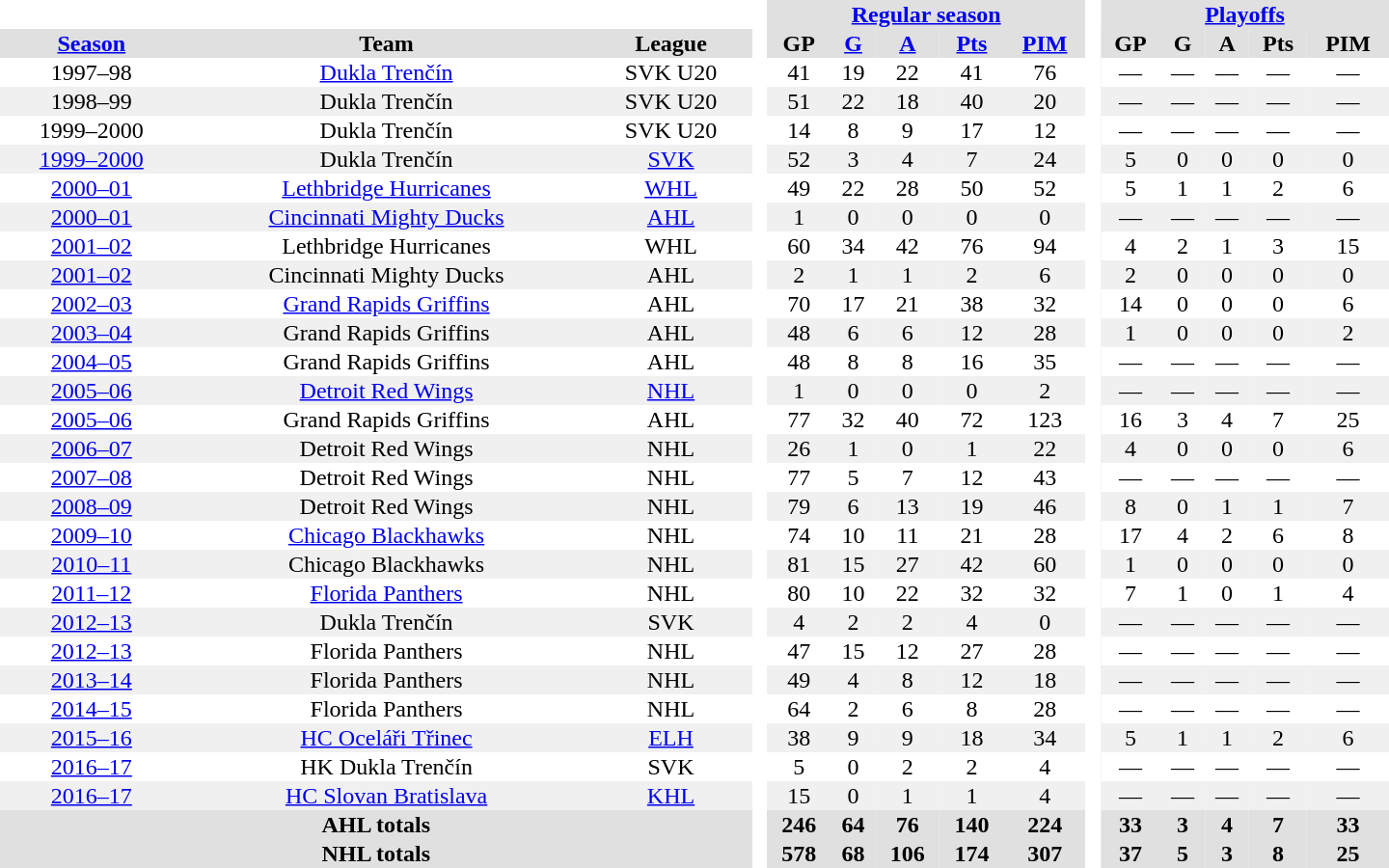<table border="0" cellpadding="1" cellspacing="0" style="text-align:center; width:60em">
<tr bgcolor="#e0e0e0">
<th colspan="3" bgcolor="#ffffff"> </th>
<th rowspan="99" bgcolor="#ffffff"> </th>
<th colspan="5"><a href='#'>Regular season</a></th>
<th rowspan="99" bgcolor="#ffffff"> </th>
<th colspan="5"><a href='#'>Playoffs</a></th>
</tr>
<tr bgcolor="#e0e0e0">
<th><a href='#'>Season</a></th>
<th>Team</th>
<th>League</th>
<th>GP</th>
<th><a href='#'>G</a></th>
<th><a href='#'>A</a></th>
<th><a href='#'>Pts</a></th>
<th><a href='#'>PIM</a></th>
<th>GP</th>
<th>G</th>
<th>A</th>
<th>Pts</th>
<th>PIM</th>
</tr>
<tr>
<td>1997–98</td>
<td><a href='#'>Dukla Trenčín</a></td>
<td>SVK U20</td>
<td>41</td>
<td>19</td>
<td>22</td>
<td>41</td>
<td>76</td>
<td>—</td>
<td>—</td>
<td>—</td>
<td>—</td>
<td>—</td>
</tr>
<tr bgcolor="#f0f0f0">
<td>1998–99</td>
<td>Dukla Trenčín</td>
<td>SVK U20</td>
<td>51</td>
<td>22</td>
<td>18</td>
<td>40</td>
<td>20</td>
<td>—</td>
<td>—</td>
<td>—</td>
<td>—</td>
<td>—</td>
</tr>
<tr>
<td>1999–2000</td>
<td>Dukla Trenčín</td>
<td>SVK U20</td>
<td>14</td>
<td>8</td>
<td>9</td>
<td>17</td>
<td>12</td>
<td>—</td>
<td>—</td>
<td>—</td>
<td>—</td>
<td>—</td>
</tr>
<tr bgcolor="#f0f0f0">
<td><a href='#'>1999–2000</a></td>
<td>Dukla Trenčín</td>
<td><a href='#'>SVK</a></td>
<td>52</td>
<td>3</td>
<td>4</td>
<td>7</td>
<td>24</td>
<td>5</td>
<td>0</td>
<td>0</td>
<td>0</td>
<td>0</td>
</tr>
<tr>
<td><a href='#'>2000–01</a></td>
<td><a href='#'>Lethbridge Hurricanes</a></td>
<td><a href='#'>WHL</a></td>
<td>49</td>
<td>22</td>
<td>28</td>
<td>50</td>
<td>52</td>
<td>5</td>
<td>1</td>
<td>1</td>
<td>2</td>
<td>6</td>
</tr>
<tr bgcolor="#f0f0f0">
<td><a href='#'>2000–01</a></td>
<td><a href='#'>Cincinnati Mighty Ducks</a></td>
<td><a href='#'>AHL</a></td>
<td>1</td>
<td>0</td>
<td>0</td>
<td>0</td>
<td>0</td>
<td>—</td>
<td>—</td>
<td>—</td>
<td>—</td>
<td>—</td>
</tr>
<tr>
<td><a href='#'>2001–02</a></td>
<td>Lethbridge Hurricanes</td>
<td>WHL</td>
<td>60</td>
<td>34</td>
<td>42</td>
<td>76</td>
<td>94</td>
<td>4</td>
<td>2</td>
<td>1</td>
<td>3</td>
<td>15</td>
</tr>
<tr bgcolor="#f0f0f0">
<td><a href='#'>2001–02</a></td>
<td>Cincinnati Mighty Ducks</td>
<td>AHL</td>
<td>2</td>
<td>1</td>
<td>1</td>
<td>2</td>
<td>6</td>
<td>2</td>
<td>0</td>
<td>0</td>
<td>0</td>
<td>0</td>
</tr>
<tr>
<td><a href='#'>2002–03</a></td>
<td><a href='#'>Grand Rapids Griffins</a></td>
<td>AHL</td>
<td>70</td>
<td>17</td>
<td>21</td>
<td>38</td>
<td>32</td>
<td>14</td>
<td>0</td>
<td>0</td>
<td>0</td>
<td>6</td>
</tr>
<tr bgcolor="#f0f0f0">
<td><a href='#'>2003–04</a></td>
<td>Grand Rapids Griffins</td>
<td>AHL</td>
<td>48</td>
<td>6</td>
<td>6</td>
<td>12</td>
<td>28</td>
<td>1</td>
<td>0</td>
<td>0</td>
<td>0</td>
<td>2</td>
</tr>
<tr>
<td><a href='#'>2004–05</a></td>
<td>Grand Rapids Griffins</td>
<td>AHL</td>
<td>48</td>
<td>8</td>
<td>8</td>
<td>16</td>
<td>35</td>
<td>—</td>
<td>—</td>
<td>—</td>
<td>—</td>
<td>—</td>
</tr>
<tr bgcolor="#f0f0f0">
<td><a href='#'>2005–06</a></td>
<td><a href='#'>Detroit Red Wings</a></td>
<td><a href='#'>NHL</a></td>
<td>1</td>
<td>0</td>
<td>0</td>
<td>0</td>
<td>2</td>
<td>—</td>
<td>—</td>
<td>—</td>
<td>—</td>
<td>—</td>
</tr>
<tr>
<td><a href='#'>2005–06</a></td>
<td>Grand Rapids Griffins</td>
<td>AHL</td>
<td>77</td>
<td>32</td>
<td>40</td>
<td>72</td>
<td>123</td>
<td>16</td>
<td>3</td>
<td>4</td>
<td>7</td>
<td>25</td>
</tr>
<tr bgcolor="#f0f0f0">
<td><a href='#'>2006–07</a></td>
<td>Detroit Red Wings</td>
<td>NHL</td>
<td>26</td>
<td>1</td>
<td>0</td>
<td>1</td>
<td>22</td>
<td>4</td>
<td>0</td>
<td>0</td>
<td>0</td>
<td>6</td>
</tr>
<tr>
<td><a href='#'>2007–08</a></td>
<td>Detroit Red Wings</td>
<td>NHL</td>
<td>77</td>
<td>5</td>
<td>7</td>
<td>12</td>
<td>43</td>
<td>—</td>
<td>—</td>
<td>—</td>
<td>—</td>
<td>—</td>
</tr>
<tr bgcolor="#f0f0f0">
<td><a href='#'>2008–09</a></td>
<td>Detroit Red Wings</td>
<td>NHL</td>
<td>79</td>
<td>6</td>
<td>13</td>
<td>19</td>
<td>46</td>
<td>8</td>
<td>0</td>
<td>1</td>
<td>1</td>
<td>7</td>
</tr>
<tr>
<td><a href='#'>2009–10</a></td>
<td><a href='#'>Chicago Blackhawks</a></td>
<td>NHL</td>
<td>74</td>
<td>10</td>
<td>11</td>
<td>21</td>
<td>28</td>
<td>17</td>
<td>4</td>
<td>2</td>
<td>6</td>
<td>8</td>
</tr>
<tr bgcolor="#f0f0f0">
<td><a href='#'>2010–11</a></td>
<td>Chicago Blackhawks</td>
<td>NHL</td>
<td>81</td>
<td>15</td>
<td>27</td>
<td>42</td>
<td>60</td>
<td>1</td>
<td>0</td>
<td>0</td>
<td>0</td>
<td>0</td>
</tr>
<tr>
<td><a href='#'>2011–12</a></td>
<td><a href='#'>Florida Panthers</a></td>
<td>NHL</td>
<td>80</td>
<td>10</td>
<td>22</td>
<td>32</td>
<td>32</td>
<td>7</td>
<td>1</td>
<td>0</td>
<td>1</td>
<td>4</td>
</tr>
<tr bgcolor="#f0f0f0">
<td><a href='#'>2012–13</a></td>
<td>Dukla Trenčín</td>
<td>SVK</td>
<td>4</td>
<td>2</td>
<td>2</td>
<td>4</td>
<td>0</td>
<td>—</td>
<td>—</td>
<td>—</td>
<td>—</td>
<td>—</td>
</tr>
<tr>
<td><a href='#'>2012–13</a></td>
<td>Florida Panthers</td>
<td>NHL</td>
<td>47</td>
<td>15</td>
<td>12</td>
<td>27</td>
<td>28</td>
<td>—</td>
<td>—</td>
<td>—</td>
<td>—</td>
<td>—</td>
</tr>
<tr bgcolor="#f0f0f0">
<td><a href='#'>2013–14</a></td>
<td>Florida Panthers</td>
<td>NHL</td>
<td>49</td>
<td>4</td>
<td>8</td>
<td>12</td>
<td>18</td>
<td>—</td>
<td>—</td>
<td>—</td>
<td>—</td>
<td>—</td>
</tr>
<tr>
<td><a href='#'>2014–15</a></td>
<td>Florida Panthers</td>
<td>NHL</td>
<td>64</td>
<td>2</td>
<td>6</td>
<td>8</td>
<td>28</td>
<td>—</td>
<td>—</td>
<td>—</td>
<td>—</td>
<td>—</td>
</tr>
<tr bgcolor="#f0f0f0">
<td><a href='#'>2015–16</a></td>
<td><a href='#'>HC Oceláři Třinec</a></td>
<td><a href='#'>ELH</a></td>
<td>38</td>
<td>9</td>
<td>9</td>
<td>18</td>
<td>34</td>
<td>5</td>
<td>1</td>
<td>1</td>
<td>2</td>
<td>6</td>
</tr>
<tr>
<td><a href='#'>2016–17</a></td>
<td>HK Dukla Trenčín</td>
<td>SVK</td>
<td>5</td>
<td>0</td>
<td>2</td>
<td>2</td>
<td>4</td>
<td>—</td>
<td>—</td>
<td>—</td>
<td>—</td>
<td>—</td>
</tr>
<tr bgcolor="#f0f0f0">
<td><a href='#'>2016–17</a></td>
<td><a href='#'>HC Slovan Bratislava</a></td>
<td><a href='#'>KHL</a></td>
<td>15</td>
<td>0</td>
<td>1</td>
<td>1</td>
<td>4</td>
<td>—</td>
<td>—</td>
<td>—</td>
<td>—</td>
<td>—</td>
</tr>
<tr bgcolor="#e0e0e0">
<th colspan="3">AHL totals</th>
<th>246</th>
<th>64</th>
<th>76</th>
<th>140</th>
<th>224</th>
<th>33</th>
<th>3</th>
<th>4</th>
<th>7</th>
<th>33</th>
</tr>
<tr bgcolor="#e0e0e0">
<th colspan="3">NHL totals</th>
<th>578</th>
<th>68</th>
<th>106</th>
<th>174</th>
<th>307</th>
<th>37</th>
<th>5</th>
<th>3</th>
<th>8</th>
<th>25</th>
</tr>
</table>
